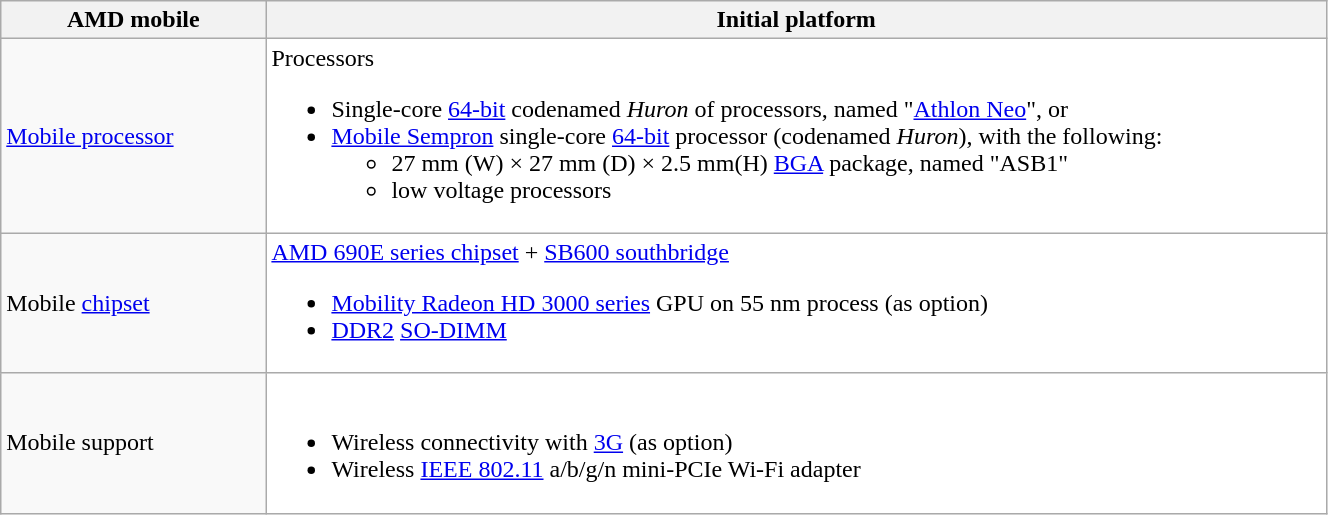<table class="wikitable" width="70%">
<tr>
<th width="20%">AMD mobile</th>
<th>Initial platform</th>
</tr>
<tr>
<td><a href='#'>Mobile processor</a></td>
<td style="background:white">Processors<br><ul><li>Single-core <a href='#'>64-bit</a> codenamed <em>Huron</em> of processors, named "<a href='#'>Athlon Neo</a>", or</li><li><a href='#'>Mobile Sempron</a> single-core <a href='#'>64-bit</a> processor (codenamed <em>Huron</em>), with the following:<ul><li>27 mm (W) × 27 mm (D) × 2.5 mm(H) <a href='#'>BGA</a> package, named "ASB1"</li><li>low voltage processors</li></ul></li></ul></td>
</tr>
<tr>
<td>Mobile <a href='#'>chipset</a></td>
<td style="background:white"><a href='#'>AMD 690E series chipset</a> + <a href='#'>SB600 southbridge</a><br><ul><li><a href='#'>Mobility Radeon HD 3000 series</a> GPU on 55 nm process (as option)</li><li><a href='#'>DDR2</a> <a href='#'>SO-DIMM</a></li></ul></td>
</tr>
<tr>
<td>Mobile support</td>
<td style="background:white"><br><ul><li>Wireless connectivity with <a href='#'>3G</a> (as option)</li><li>Wireless <a href='#'>IEEE 802.11</a> a/b/g/n mini-PCIe Wi-Fi adapter</li></ul></td>
</tr>
</table>
